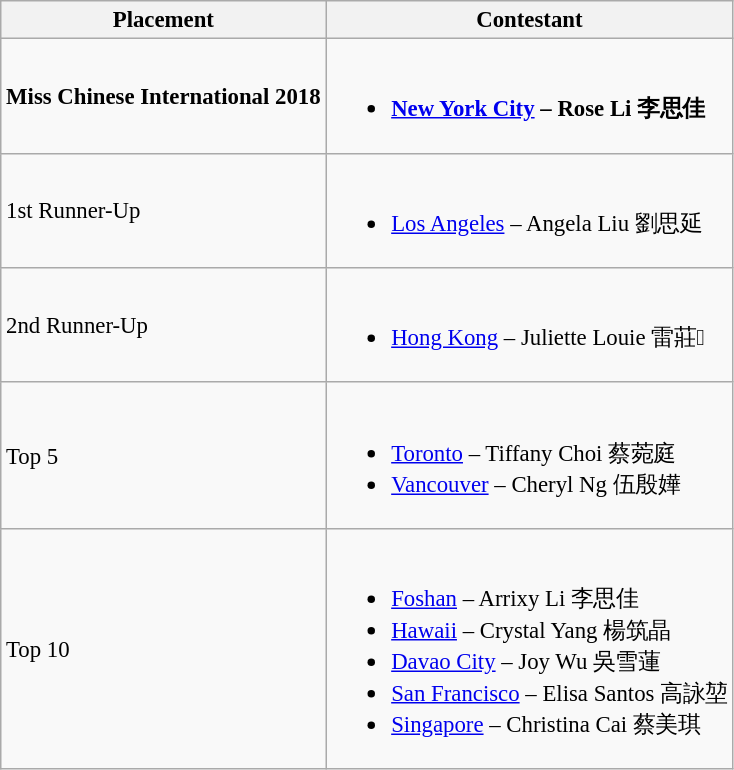<table class="wikitable sortable" style="font-size: 95%;">
<tr>
<th>Placement</th>
<th>Contestant</th>
</tr>
<tr>
<td><strong>Miss Chinese International 2018</strong></td>
<td><br><ul><li><strong><a href='#'>New York City</a> – Rose Li 李思佳</strong></li></ul></td>
</tr>
<tr>
<td>1st Runner-Up</td>
<td><br><ul><li><a href='#'>Los Angeles</a> – Angela Liu 劉思延</li></ul></td>
</tr>
<tr>
<td>2nd Runner-Up</td>
<td><br><ul><li><a href='#'>Hong Kong</a> – Juliette Louie 雷莊𠒇</li></ul></td>
</tr>
<tr>
<td>Top 5</td>
<td><br><ul><li><a href='#'>Toronto</a> – Tiffany Choi 蔡菀庭</li><li><a href='#'>Vancouver</a> – Cheryl Ng 伍殷嬅</li></ul></td>
</tr>
<tr>
<td>Top 10</td>
<td><br><ul><li><a href='#'>Foshan</a> – Arrixy Li 李思佳</li><li><a href='#'>Hawaii</a> – Crystal Yang 楊筑晶</li><li><a href='#'>Davao City</a> – Joy Wu 吳雪蓮</li><li><a href='#'>San Francisco</a> – Elisa Santos 高詠堃</li><li><a href='#'>Singapore</a> – Christina Cai 蔡美琪</li></ul></td>
</tr>
</table>
